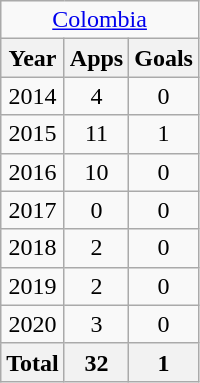<table class="wikitable" style="text-align:center">
<tr>
<td colspan="3"><a href='#'>Colombia</a></td>
</tr>
<tr>
<th>Year</th>
<th>Apps</th>
<th>Goals</th>
</tr>
<tr>
<td>2014</td>
<td>4</td>
<td>0</td>
</tr>
<tr>
<td>2015</td>
<td>11</td>
<td>1</td>
</tr>
<tr>
<td>2016</td>
<td>10</td>
<td>0</td>
</tr>
<tr>
<td>2017</td>
<td>0</td>
<td>0</td>
</tr>
<tr>
<td>2018</td>
<td>2</td>
<td>0</td>
</tr>
<tr>
<td>2019</td>
<td>2</td>
<td>0</td>
</tr>
<tr>
<td>2020</td>
<td>3</td>
<td>0</td>
</tr>
<tr>
<th>Total</th>
<th>32</th>
<th>1</th>
</tr>
</table>
